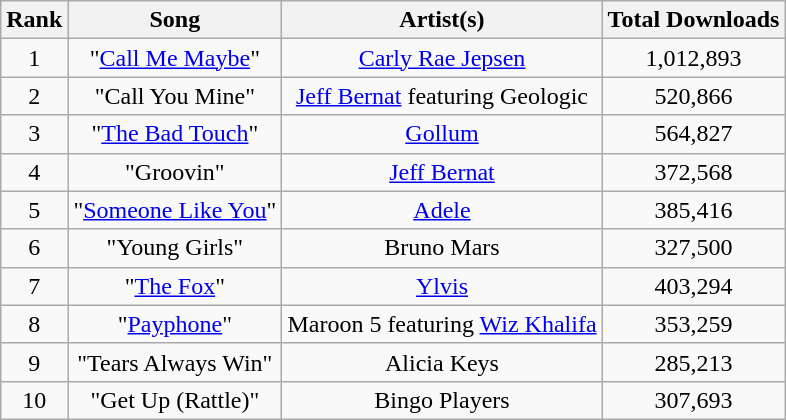<table class="wikitable" style="text-align:center">
<tr>
<th>Rank</th>
<th>Song</th>
<th>Artist(s)</th>
<th>Total Downloads</th>
</tr>
<tr>
<td>1</td>
<td>"<a href='#'>Call Me Maybe</a>"</td>
<td><a href='#'>Carly Rae Jepsen</a></td>
<td>1,012,893</td>
</tr>
<tr>
<td>2</td>
<td>"Call You Mine"</td>
<td><a href='#'>Jeff Bernat</a> featuring Geologic</td>
<td>520,866</td>
</tr>
<tr>
<td>3</td>
<td>"<a href='#'>The Bad Touch</a>"</td>
<td><a href='#'>Gollum</a></td>
<td>564,827</td>
</tr>
<tr>
<td>4</td>
<td>"Groovin"</td>
<td><a href='#'>Jeff Bernat</a></td>
<td>372,568</td>
</tr>
<tr>
<td>5</td>
<td>"<a href='#'>Someone Like You</a>"</td>
<td><a href='#'>Adele</a></td>
<td>385,416</td>
</tr>
<tr>
<td>6</td>
<td>"Young Girls"</td>
<td>Bruno Mars</td>
<td>327,500</td>
</tr>
<tr>
<td>7</td>
<td>"<a href='#'>The Fox</a>"</td>
<td><a href='#'>Ylvis</a></td>
<td>403,294</td>
</tr>
<tr>
<td>8</td>
<td>"<a href='#'>Payphone</a>"</td>
<td>Maroon 5 featuring <a href='#'>Wiz Khalifa</a></td>
<td>353,259</td>
</tr>
<tr>
<td>9</td>
<td>"Tears Always Win"</td>
<td>Alicia Keys</td>
<td>285,213</td>
</tr>
<tr>
<td>10</td>
<td>"Get Up (Rattle)"</td>
<td>Bingo Players</td>
<td>307,693</td>
</tr>
</table>
